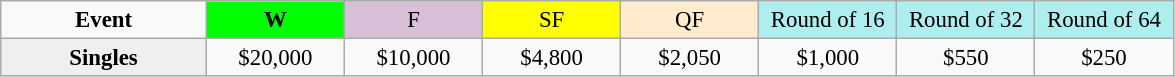<table class=wikitable style=font-size:95%;text-align:center>
<tr>
<td style="width:130px"><strong>Event</strong></td>
<td style="width:85px; background:lime"><strong>W</strong></td>
<td style="width:85px; background:thistle">F</td>
<td style="width:85px; background:#ffff00">SF</td>
<td style="width:85px; background:#ffebcd">QF</td>
<td style="width:85px; background:#afeeee">Round of 16</td>
<td style="width:85px; background:#afeeee">Round of 32</td>
<td style="width:85px; background:#afeeee">Round of 64</td>
</tr>
<tr>
<th style=background:#efefef>Singles </th>
<td>$20,000</td>
<td>$10,000</td>
<td>$4,800</td>
<td>$2,050</td>
<td>$1,000</td>
<td>$550</td>
<td>$250</td>
</tr>
</table>
